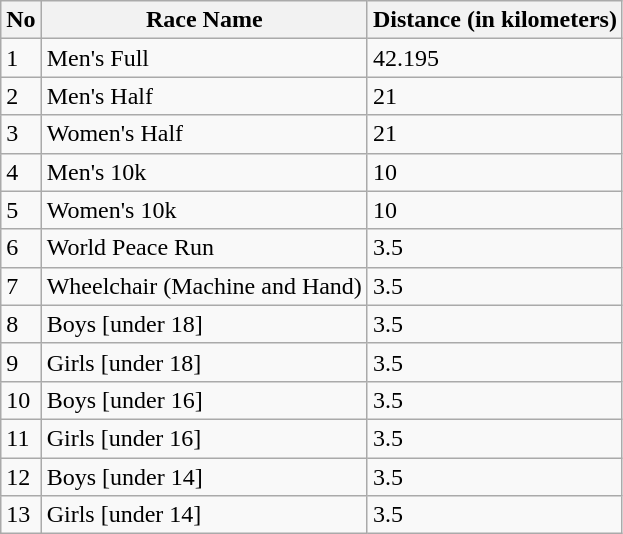<table class="wikitable">
<tr>
<th>No</th>
<th>Race Name</th>
<th>Distance (in kilometers)</th>
</tr>
<tr>
<td>1</td>
<td>Men's Full</td>
<td>42.195</td>
</tr>
<tr>
<td>2</td>
<td>Men's Half</td>
<td>21</td>
</tr>
<tr>
<td>3</td>
<td>Women's Half</td>
<td>21</td>
</tr>
<tr>
<td>4</td>
<td>Men's 10k</td>
<td>10</td>
</tr>
<tr>
<td>5</td>
<td>Women's 10k</td>
<td>10</td>
</tr>
<tr>
<td>6</td>
<td>World Peace Run</td>
<td>3.5</td>
</tr>
<tr>
<td>7</td>
<td>Wheelchair (Machine and Hand)</td>
<td>3.5</td>
</tr>
<tr>
<td>8</td>
<td>Boys [under 18]</td>
<td>3.5</td>
</tr>
<tr>
<td>9</td>
<td>Girls [under 18]</td>
<td>3.5</td>
</tr>
<tr>
<td>10</td>
<td>Boys [under 16]</td>
<td>3.5</td>
</tr>
<tr>
<td>11</td>
<td>Girls [under 16]</td>
<td>3.5</td>
</tr>
<tr>
<td>12</td>
<td>Boys [under 14]</td>
<td>3.5</td>
</tr>
<tr>
<td>13</td>
<td>Girls [under 14]</td>
<td>3.5</td>
</tr>
</table>
